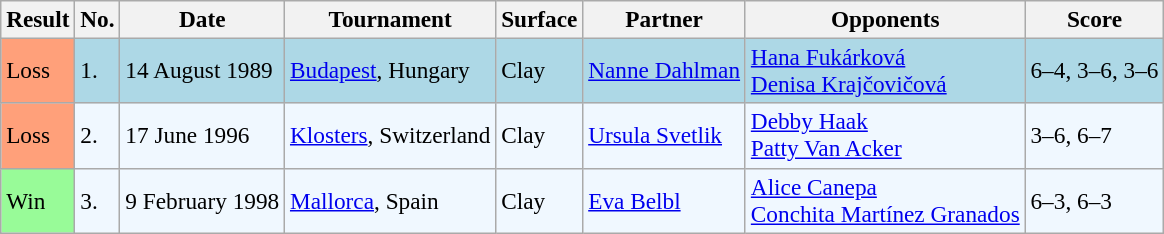<table class="sortable wikitable" style="font-size:97%">
<tr>
<th>Result</th>
<th>No.</th>
<th>Date</th>
<th>Tournament</th>
<th>Surface</th>
<th>Partner</th>
<th>Opponents</th>
<th>Score</th>
</tr>
<tr bgcolor="lightblue">
<td style="background:#ffa07a;">Loss</td>
<td>1.</td>
<td>14 August 1989</td>
<td><a href='#'>Budapest</a>, Hungary</td>
<td>Clay</td>
<td> <a href='#'>Nanne Dahlman</a></td>
<td> <a href='#'>Hana Fukárková</a> <br>  <a href='#'>Denisa Krajčovičová</a></td>
<td>6–4, 3–6, 3–6</td>
</tr>
<tr bgcolor="#f0f8ff">
<td style="background:#ffa07a;">Loss</td>
<td>2.</td>
<td>17 June 1996</td>
<td><a href='#'>Klosters</a>, Switzerland</td>
<td>Clay</td>
<td> <a href='#'>Ursula Svetlik</a></td>
<td> <a href='#'>Debby Haak</a> <br>  <a href='#'>Patty Van Acker</a></td>
<td>3–6, 6–7</td>
</tr>
<tr bgcolor="#f0f8ff">
<td style="background:#98fb98;">Win</td>
<td>3.</td>
<td>9 February 1998</td>
<td><a href='#'>Mallorca</a>, Spain</td>
<td>Clay</td>
<td> <a href='#'>Eva Belbl</a></td>
<td> <a href='#'>Alice Canepa</a> <br>  <a href='#'>Conchita Martínez Granados</a></td>
<td>6–3, 6–3</td>
</tr>
</table>
